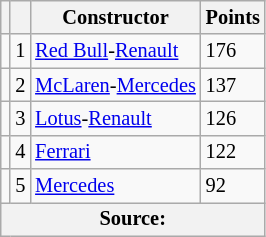<table class="wikitable" style="font-size: 85%;">
<tr>
<th></th>
<th></th>
<th>Constructor</th>
<th>Points</th>
</tr>
<tr>
<td align="left"></td>
<td align="center">1</td>
<td> <a href='#'>Red Bull</a>-<a href='#'>Renault</a></td>
<td align="left">176</td>
</tr>
<tr>
<td align="left"></td>
<td align="center">2</td>
<td> <a href='#'>McLaren</a>-<a href='#'>Mercedes</a></td>
<td align="left">137</td>
</tr>
<tr>
<td align="left"></td>
<td align="center">3</td>
<td> <a href='#'>Lotus</a>-<a href='#'>Renault</a></td>
<td align="left">126</td>
</tr>
<tr>
<td align="left"></td>
<td align="center">4</td>
<td> <a href='#'>Ferrari</a></td>
<td align="left">122</td>
</tr>
<tr>
<td align="left"></td>
<td align="center">5</td>
<td> <a href='#'>Mercedes</a></td>
<td align="left">92</td>
</tr>
<tr>
<th colspan=4>Source: </th>
</tr>
</table>
